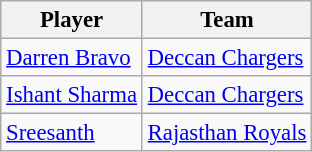<table class="wikitable sortable" style="font-size:95%">
<tr>
<th>Player</th>
<th>Team</th>
</tr>
<tr>
<td> <a href='#'>Darren Bravo</a></td>
<td><a href='#'>Deccan Chargers</a></td>
</tr>
<tr>
<td> <a href='#'>Ishant Sharma</a></td>
<td><a href='#'>Deccan Chargers</a></td>
</tr>
<tr>
<td> <a href='#'>Sreesanth</a></td>
<td><a href='#'>Rajasthan Royals</a></td>
</tr>
</table>
